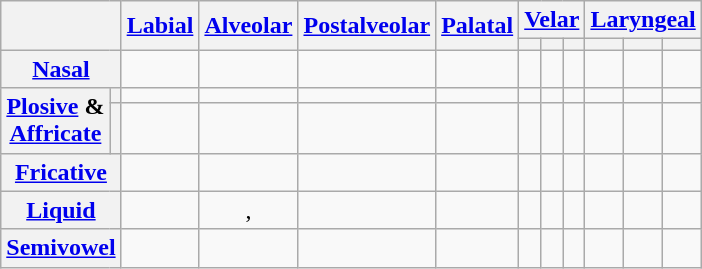<table class="wikitable" style="text-align:center;">
<tr>
<th rowspan="2" colspan="2"></th>
<th rowspan="2"><a href='#'>Labial</a></th>
<th rowspan="2"><a href='#'>Alveolar</a></th>
<th rowspan="2"><a href='#'>Postalveolar</a></th>
<th rowspan="2"><a href='#'>Palatal</a></th>
<th colspan="3"><a href='#'>Velar</a></th>
<th colspan="3"><a href='#'>Laryngeal</a></th>
</tr>
<tr>
<th></th>
<th></th>
<th></th>
<th></th>
<th></th>
<th></th>
</tr>
<tr>
<th colspan="2"><a href='#'>Nasal</a></th>
<td></td>
<td></td>
<td></td>
<td> </td>
<td> </td>
<td></td>
<td></td>
<td></td>
<td></td>
<td></td>
</tr>
<tr>
<th rowspan="2"><a href='#'>Plosive</a> &<br><a href='#'>Affricate</a></th>
<th></th>
<td></td>
<td></td>
<td> </td>
<td></td>
<td></td>
<td> </td>
<td> </td>
<td> </td>
<td> </td>
<td> </td>
</tr>
<tr>
<th></th>
<td></td>
<td> <br>  </td>
<td> </td>
<td></td>
<td></td>
<td> </td>
<td> </td>
<td></td>
<td></td>
<td></td>
</tr>
<tr>
<th colspan="2"><a href='#'>Fricative</a></th>
<td></td>
<td></td>
<td></td>
<td></td>
<td></td>
<td></td>
<td></td>
<td> </td>
<td> </td>
<td> </td>
</tr>
<tr>
<th colspan="2"><a href='#'>Liquid</a></th>
<td></td>
<td>,  </td>
<td></td>
<td></td>
<td></td>
<td></td>
<td></td>
<td></td>
<td></td>
<td></td>
</tr>
<tr>
<th colspan="2"><a href='#'>Semivowel</a></th>
<td></td>
<td></td>
<td></td>
<td> </td>
<td></td>
<td></td>
<td></td>
<td></td>
<td></td>
<td></td>
</tr>
</table>
